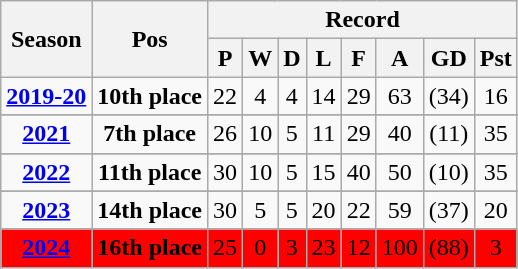<table Class="wikitable" style="text-align: center;">
<tr>
<th rowspan="2">Season</th>
<th rowspan="2">Pos</th>
<th colspan="9">Record</th>
</tr>
<tr>
<th>P</th>
<th>W</th>
<th>D</th>
<th>L</th>
<th>F</th>
<th>A</th>
<th>GD</th>
<th>Pst</th>
</tr>
<tr style=>
<td><strong><a href='#'>2019-20</a></strong></td>
<td><strong>10th place</strong></td>
<td>22</td>
<td>4</td>
<td>4</td>
<td>14</td>
<td>29</td>
<td>63</td>
<td>(34)</td>
<td>16</td>
</tr>
<tr>
</tr>
<tr style="background:;">
<td><strong><a href='#'>2021</a></strong></td>
<td><strong>7th place</strong></td>
<td>26</td>
<td>10</td>
<td>5</td>
<td>11</td>
<td>29</td>
<td>40</td>
<td>(11)</td>
<td>35</td>
</tr>
<tr>
</tr>
<tr style=>
<td><strong><a href='#'>2022</a></strong></td>
<td><strong>11th place</strong></td>
<td>30</td>
<td>10</td>
<td>5</td>
<td>15</td>
<td>40</td>
<td>50</td>
<td>(10)</td>
<td>35</td>
</tr>
<tr>
</tr>
<tr style=>
<td><strong><a href='#'>2023</a></strong></td>
<td><strong>14th place</strong></td>
<td>30</td>
<td>5</td>
<td>5</td>
<td>20</td>
<td>22</td>
<td>59</td>
<td>(37)</td>
<td>20</td>
</tr>
<tr style="background:Red;">
<td><strong><a href='#'>2024</a></strong></td>
<td><strong>16th place</strong></td>
<td>25</td>
<td>0</td>
<td>3</td>
<td>23</td>
<td>12</td>
<td>100</td>
<td>(88)</td>
<td>3</td>
</tr>
</table>
